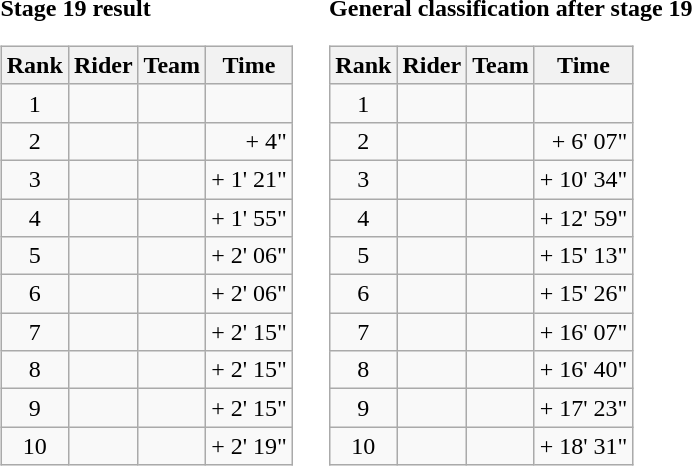<table>
<tr>
<td><strong>Stage 19 result</strong><br><table class="wikitable">
<tr>
<th scope="col">Rank</th>
<th scope="col">Rider</th>
<th scope="col">Team</th>
<th scope="col">Time</th>
</tr>
<tr>
<td style="text-align:center;">1</td>
<td></td>
<td></td>
<td style="text-align:right;"></td>
</tr>
<tr>
<td style="text-align:center;">2</td>
<td></td>
<td></td>
<td style="text-align:right;">+ 4"</td>
</tr>
<tr>
<td style="text-align:center;">3</td>
<td></td>
<td></td>
<td style="text-align:right;">+ 1' 21"</td>
</tr>
<tr>
<td style="text-align:center;">4</td>
<td></td>
<td></td>
<td style="text-align:right;">+ 1' 55"</td>
</tr>
<tr>
<td style="text-align:center;">5</td>
<td></td>
<td></td>
<td style="text-align:right;">+ 2' 06"</td>
</tr>
<tr>
<td style="text-align:center;">6</td>
<td></td>
<td></td>
<td style="text-align:right;">+ 2' 06"</td>
</tr>
<tr>
<td style="text-align:center;">7</td>
<td></td>
<td></td>
<td style="text-align:right;">+ 2' 15"</td>
</tr>
<tr>
<td style="text-align:center;">8</td>
<td></td>
<td></td>
<td style="text-align:right;">+ 2' 15"</td>
</tr>
<tr>
<td style="text-align:center;">9</td>
<td></td>
<td></td>
<td style="text-align:right;">+ 2' 15"</td>
</tr>
<tr>
<td style="text-align:center;">10</td>
<td></td>
<td></td>
<td style="text-align:right;">+ 2' 19"</td>
</tr>
</table>
</td>
<td></td>
<td><strong>General classification after stage 19</strong><br><table class="wikitable">
<tr>
<th scope="col">Rank</th>
<th scope="col">Rider</th>
<th scope="col">Team</th>
<th scope="col">Time</th>
</tr>
<tr>
<td style="text-align:center;">1</td>
<td></td>
<td></td>
<td style="text-align:right;"></td>
</tr>
<tr>
<td style="text-align:center;">2</td>
<td></td>
<td></td>
<td style="text-align:right;">+ 6' 07"</td>
</tr>
<tr>
<td style="text-align:center;">3</td>
<td></td>
<td></td>
<td style="text-align:right;">+ 10' 34"</td>
</tr>
<tr>
<td style="text-align:center;">4</td>
<td></td>
<td></td>
<td style="text-align:right;">+ 12' 59"</td>
</tr>
<tr>
<td style="text-align:center;">5</td>
<td></td>
<td></td>
<td style="text-align:right;">+ 15' 13"</td>
</tr>
<tr>
<td style="text-align:center;">6</td>
<td></td>
<td></td>
<td style="text-align:right;">+ 15' 26"</td>
</tr>
<tr>
<td style="text-align:center;">7</td>
<td></td>
<td></td>
<td style="text-align:right;">+ 16' 07"</td>
</tr>
<tr>
<td style="text-align:center;">8</td>
<td></td>
<td></td>
<td style="text-align:right;">+ 16' 40"</td>
</tr>
<tr>
<td style="text-align:center;">9</td>
<td></td>
<td></td>
<td style="text-align:right;">+ 17' 23"</td>
</tr>
<tr>
<td style="text-align:center;">10</td>
<td></td>
<td></td>
<td style="text-align:right;">+ 18' 31"</td>
</tr>
</table>
</td>
</tr>
</table>
